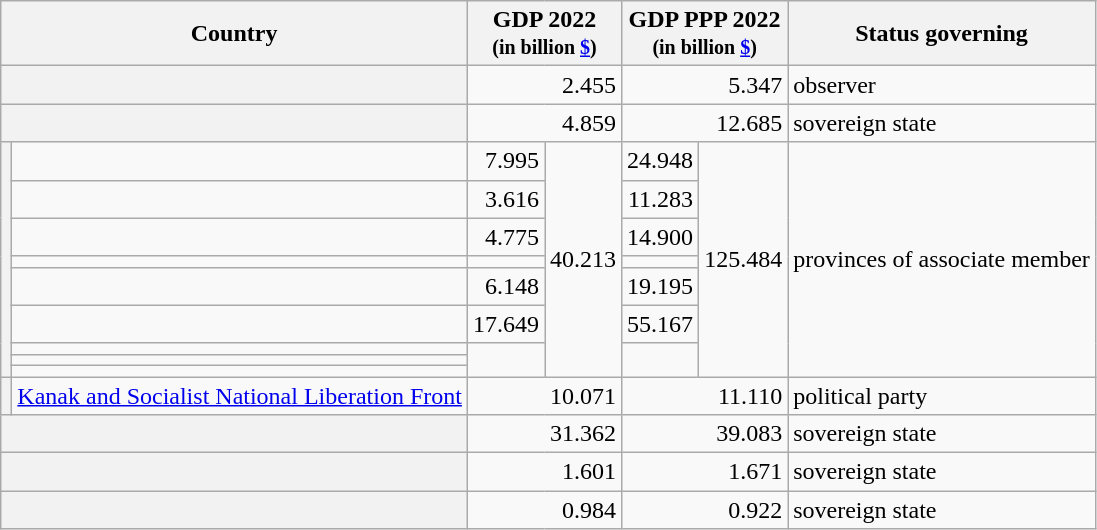<table class="wikitable sortable plainrowheaders">
<tr>
<th scope="colgroup" colspan="2" align=center>Country</th>
<th scope="colgroup" colspan="2" align=center>GDP 2022 <br><small>(in billion <a href='#'>$</a>)</small></th>
<th scope="colgroup" colspan="2" align=center>GDP PPP 2022 <br><small>(in billion <a href='#'>$</a>)</small></th>
<th scope="col">Status governing</th>
</tr>
<tr>
<th scope="row" colspan="2" align=left></th>
<td colspan="2" align=right>2.455</td>
<td colspan="2" align=right>5.347</td>
<td>observer</td>
</tr>
<tr>
<th scope="row" colspan="2" align=left></th>
<td colspan="2" align=right>4.859</td>
<td colspan="2" align=right>12.685</td>
<td>sovereign state</td>
</tr>
<tr>
<th scope="row" rowspan="9"></th>
<td></td>
<td align=right>7.995</td>
<td rowspan="9">40.213</td>
<td align=right>24.948</td>
<td rowspan="9">125.484</td>
<td rowspan="9">provinces of associate member</td>
</tr>
<tr>
<td></td>
<td align=right>3.616</td>
<td align=right>11.283</td>
</tr>
<tr>
<td></td>
<td align=right>4.775</td>
<td align=right>14.900</td>
</tr>
<tr>
<td></td>
<td align=right></td>
</tr>
<tr>
<td></td>
<td align=right>6.148</td>
<td align=right>19.195</td>
</tr>
<tr>
<td></td>
<td align=right>17.649</td>
<td align=right>55.167</td>
</tr>
<tr>
<td></td>
<td rowspan="3" align="right"></td>
</tr>
<tr>
<td></td>
</tr>
<tr>
<td></td>
</tr>
<tr>
<th scope="row"></th>
<td><a href='#'>Kanak and Socialist National Liberation Front</a></td>
<td colspan="2" align=right>10.071</td>
<td colspan="2" align=right>11.110</td>
<td>political party</td>
</tr>
<tr>
<th scope="row" colspan="2" align=left></th>
<td colspan="2" align=right>31.362</td>
<td colspan="2" align=right>39.083</td>
<td>sovereign state</td>
</tr>
<tr>
<th scope="row" colspan="2" align=left></th>
<td colspan="2" align=right>1.601</td>
<td colspan="2" align=right>1.671</td>
<td>sovereign state</td>
</tr>
<tr>
<th scope="row" colspan="2" align=left></th>
<td colspan="2" align=right>0.984</td>
<td colspan="2" align=right>0.922</td>
<td>sovereign state</td>
</tr>
</table>
